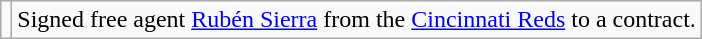<table class="wikitable">
<tr>
<td></td>
<td>Signed free agent <a href='#'>Rubén Sierra</a> from the <a href='#'>Cincinnati Reds</a> to a contract.</td>
</tr>
</table>
